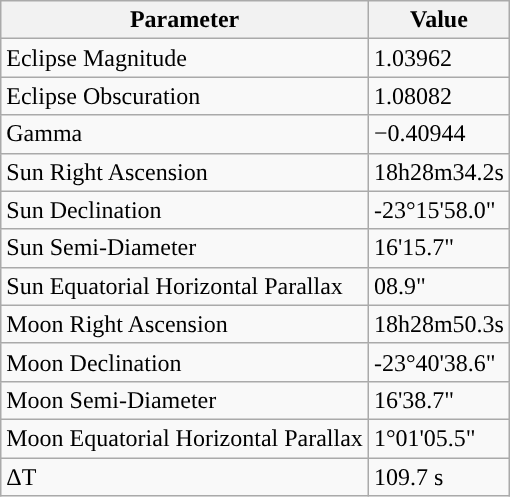<table class="wikitable">
<tr>
<th>Parameter</th>
<th>Value</th>
</tr>
<tr>
<td>Eclipse Magnitude</td>
<td>1.03962</td>
</tr>
<tr>
<td>Eclipse Obscuration</td>
<td>1.08082</td>
</tr>
<tr>
<td>Gamma</td>
<td>−0.40944</td>
</tr>
<tr>
<td>Sun Right Ascension</td>
<td>18h28m34.2s</td>
</tr>
<tr>
<td>Sun Declination</td>
<td>-23°15'58.0"</td>
</tr>
<tr>
<td>Sun Semi-Diameter</td>
<td>16'15.7"</td>
</tr>
<tr>
<td>Sun Equatorial Horizontal Parallax</td>
<td>08.9"</td>
</tr>
<tr>
<td>Moon Right Ascension</td>
<td>18h28m50.3s</td>
</tr>
<tr>
<td>Moon Declination</td>
<td>-23°40'38.6"</td>
</tr>
<tr>
<td>Moon Semi-Diameter</td>
<td>16'38.7"</td>
</tr>
<tr>
<td>Moon Equatorial Horizontal Parallax</td>
<td>1°01'05.5"</td>
</tr>
<tr>
<td>ΔT</td>
<td>109.7 s</td>
</tr>
</table>
